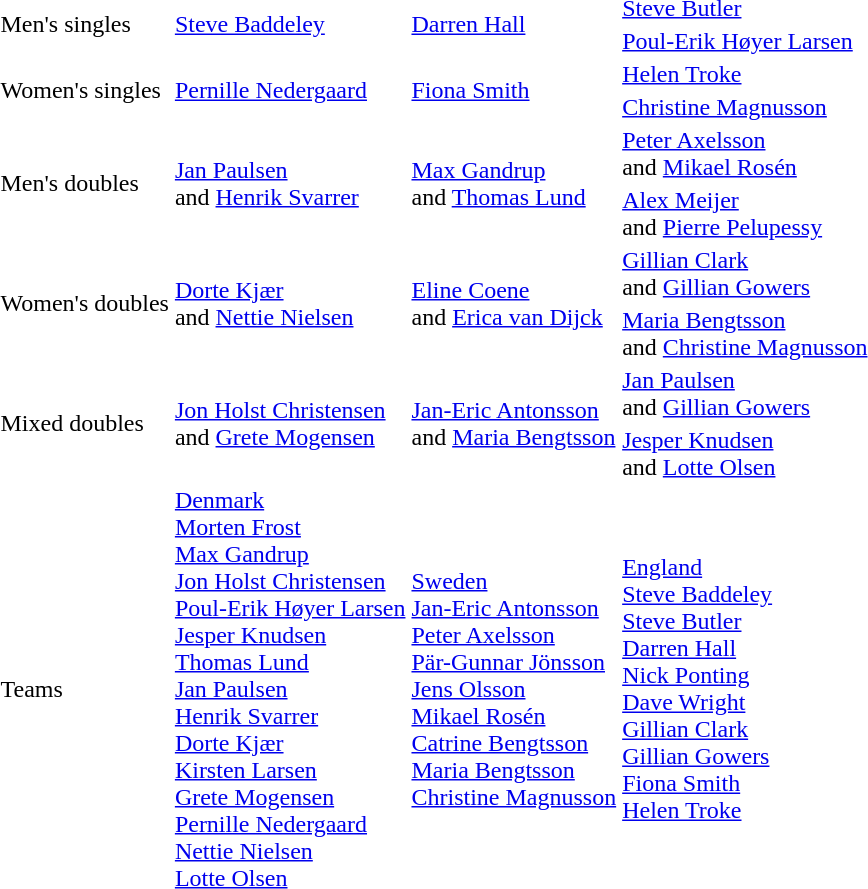<table>
<tr>
<td rowspan=2>Men's singles</td>
<td rowspan=2> <a href='#'>Steve Baddeley</a></td>
<td rowspan=2> <a href='#'>Darren Hall</a></td>
<td> <a href='#'>Steve Butler</a></td>
</tr>
<tr>
<td> <a href='#'>Poul-Erik Høyer Larsen</a></td>
</tr>
<tr>
<td rowspan=2>Women's singles</td>
<td rowspan=2> <a href='#'>Pernille Nedergaard</a></td>
<td rowspan=2> <a href='#'>Fiona Smith</a></td>
<td> <a href='#'>Helen Troke</a></td>
</tr>
<tr>
<td> <a href='#'>Christine Magnusson</a></td>
</tr>
<tr>
<td rowspan=2>Men's doubles</td>
<td rowspan=2> <a href='#'>Jan Paulsen</a><br>and <a href='#'>Henrik Svarrer</a></td>
<td rowspan=2> <a href='#'>Max Gandrup</a><br>and <a href='#'>Thomas Lund</a></td>
<td> <a href='#'>Peter Axelsson</a><br>and <a href='#'>Mikael Rosén</a></td>
</tr>
<tr>
<td> <a href='#'>Alex Meijer</a><br>and <a href='#'>Pierre Pelupessy</a></td>
</tr>
<tr>
<td rowspan=2>Women's doubles</td>
<td rowspan=2> <a href='#'>Dorte Kjær</a><br>and <a href='#'>Nettie Nielsen</a></td>
<td rowspan=2> <a href='#'>Eline Coene</a><br>and <a href='#'>Erica van Dijck</a></td>
<td> <a href='#'>Gillian Clark</a><br>and <a href='#'>Gillian Gowers</a></td>
</tr>
<tr>
<td> <a href='#'>Maria Bengtsson</a><br>and <a href='#'>Christine Magnusson</a></td>
</tr>
<tr>
<td rowspan=2>Mixed doubles</td>
<td rowspan=2> <a href='#'>Jon Holst Christensen</a><br>and <a href='#'>Grete Mogensen</a></td>
<td rowspan=2> <a href='#'>Jan-Eric Antonsson</a><br>and <a href='#'>Maria Bengtsson</a></td>
<td> <a href='#'>Jan Paulsen</a><br>and  <a href='#'>Gillian Gowers</a></td>
</tr>
<tr>
<td> <a href='#'>Jesper Knudsen</a><br>and <a href='#'>Lotte Olsen</a></td>
</tr>
<tr>
<td>Teams</td>
<td> <a href='#'>Denmark</a><br><a href='#'>Morten Frost</a><br><a href='#'>Max Gandrup</a><br><a href='#'>Jon Holst Christensen</a><br><a href='#'>Poul-Erik Høyer Larsen</a><br><a href='#'>Jesper Knudsen</a><br><a href='#'>Thomas Lund</a><br><a href='#'>Jan Paulsen</a><br><a href='#'>Henrik Svarrer</a><br><a href='#'>Dorte Kjær</a><br><a href='#'>Kirsten Larsen</a><br><a href='#'>Grete Mogensen</a><br><a href='#'>Pernille Nedergaard</a><br><a href='#'>Nettie Nielsen</a><br><a href='#'>Lotte Olsen</a></td>
<td> <a href='#'>Sweden</a><br><a href='#'>Jan-Eric Antonsson</a><br><a href='#'>Peter Axelsson</a><br><a href='#'>Pär-Gunnar Jönsson</a><br><a href='#'>Jens Olsson</a><br><a href='#'>Mikael Rosén</a><br><a href='#'>Catrine Bengtsson</a><br><a href='#'>Maria Bengtsson</a><br><a href='#'>Christine Magnusson</a></td>
<td> <a href='#'>England</a><br><a href='#'>Steve Baddeley</a><br><a href='#'>Steve Butler</a><br><a href='#'>Darren Hall</a><br><a href='#'>Nick Ponting</a><br><a href='#'>Dave Wright</a><br><a href='#'>Gillian Clark</a><br><a href='#'>Gillian Gowers</a><br><a href='#'>Fiona Smith</a><br><a href='#'>Helen Troke</a></td>
</tr>
</table>
